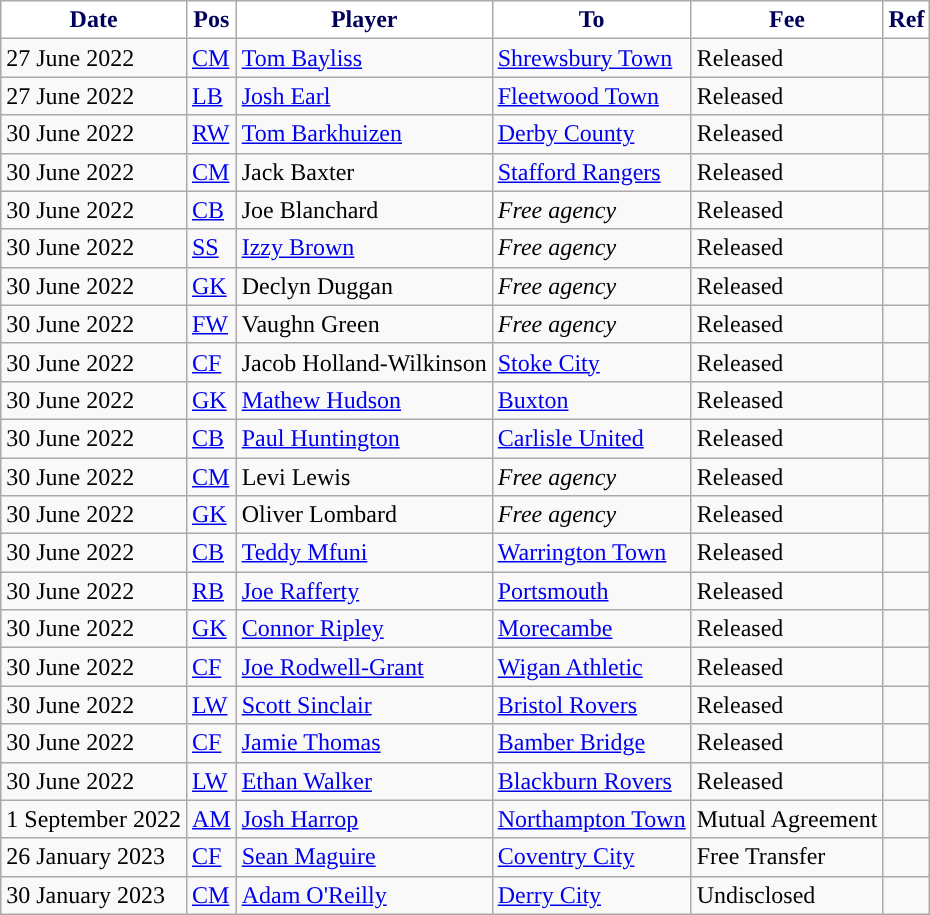<table class="wikitable plainrowheaders sortable">
<tr>
<th style="background:#FFFFFF; color:#00005a; ">Date</th>
<th style="background:#FFFFFF; color:#00005a; ">Pos</th>
<th style="background:#FFFFFF; color:#00005a; ">Player</th>
<th style="background:#FFFFFF; color:#00005a; ">To</th>
<th style="background:#FFFFFF; color:#00005a; ">Fee</th>
<th style="background:#FFFFFF; color:#00005a; ">Ref</th>
</tr>
<tr>
<td>27 June 2022</td>
<td><a href='#'>CM</a></td>
<td> <a href='#'>Tom Bayliss</a></td>
<td> <a href='#'>Shrewsbury Town</a></td>
<td>Released</td>
<td></td>
</tr>
<tr>
<td>27 June 2022</td>
<td><a href='#'>LB</a></td>
<td> <a href='#'>Josh Earl</a></td>
<td> <a href='#'>Fleetwood Town</a></td>
<td>Released</td>
<td></td>
</tr>
<tr>
<td>30 June 2022</td>
<td><a href='#'>RW</a></td>
<td> <a href='#'>Tom Barkhuizen</a></td>
<td> <a href='#'>Derby County</a></td>
<td>Released</td>
<td></td>
</tr>
<tr>
<td>30 June 2022</td>
<td><a href='#'>CM</a></td>
<td> Jack Baxter</td>
<td> <a href='#'>Stafford Rangers</a></td>
<td>Released</td>
<td></td>
</tr>
<tr>
<td>30 June 2022</td>
<td><a href='#'>CB</a></td>
<td> Joe Blanchard</td>
<td><em>Free agency</em></td>
<td>Released</td>
<td></td>
</tr>
<tr>
<td>30 June 2022</td>
<td><a href='#'>SS</a></td>
<td> <a href='#'>Izzy Brown</a></td>
<td><em>Free agency</em></td>
<td>Released</td>
<td></td>
</tr>
<tr>
<td>30 June 2022</td>
<td><a href='#'>GK</a></td>
<td> Declyn Duggan</td>
<td><em>Free agency</em></td>
<td>Released</td>
<td></td>
</tr>
<tr>
<td>30 June 2022</td>
<td><a href='#'>FW</a></td>
<td> Vaughn Green</td>
<td><em>Free agency</em></td>
<td>Released</td>
<td></td>
</tr>
<tr>
<td>30 June 2022</td>
<td><a href='#'>CF</a></td>
<td> Jacob Holland-Wilkinson</td>
<td> <a href='#'>Stoke City</a></td>
<td>Released</td>
<td></td>
</tr>
<tr>
<td>30 June 2022</td>
<td><a href='#'>GK</a></td>
<td> <a href='#'>Mathew Hudson</a></td>
<td> <a href='#'>Buxton</a></td>
<td>Released</td>
<td></td>
</tr>
<tr>
<td>30 June 2022</td>
<td><a href='#'>CB</a></td>
<td> <a href='#'>Paul Huntington</a></td>
<td> <a href='#'>Carlisle United</a></td>
<td>Released</td>
<td></td>
</tr>
<tr>
<td>30 June 2022</td>
<td><a href='#'>CM</a></td>
<td> Levi Lewis</td>
<td><em>Free agency</em></td>
<td>Released</td>
<td></td>
</tr>
<tr>
<td>30 June 2022</td>
<td><a href='#'>GK</a></td>
<td> Oliver Lombard</td>
<td><em>Free agency</em></td>
<td>Released</td>
<td></td>
</tr>
<tr>
<td>30 June 2022</td>
<td><a href='#'>CB</a></td>
<td> <a href='#'>Teddy Mfuni</a></td>
<td> <a href='#'>Warrington Town</a></td>
<td>Released</td>
<td></td>
</tr>
<tr>
<td>30 June 2022</td>
<td><a href='#'>RB</a></td>
<td> <a href='#'>Joe Rafferty</a></td>
<td> <a href='#'>Portsmouth</a></td>
<td>Released</td>
<td></td>
</tr>
<tr>
<td>30 June 2022</td>
<td><a href='#'>GK</a></td>
<td> <a href='#'>Connor Ripley</a></td>
<td> <a href='#'>Morecambe</a></td>
<td>Released</td>
<td></td>
</tr>
<tr>
<td>30 June 2022</td>
<td><a href='#'>CF</a></td>
<td> <a href='#'>Joe Rodwell-Grant</a></td>
<td> <a href='#'>Wigan Athletic</a></td>
<td>Released</td>
<td></td>
</tr>
<tr>
<td>30 June 2022</td>
<td><a href='#'>LW</a></td>
<td> <a href='#'>Scott Sinclair</a></td>
<td> <a href='#'>Bristol Rovers</a></td>
<td>Released</td>
<td></td>
</tr>
<tr>
<td>30 June 2022</td>
<td><a href='#'>CF</a></td>
<td> <a href='#'>Jamie Thomas</a></td>
<td> <a href='#'>Bamber Bridge</a></td>
<td>Released</td>
<td></td>
</tr>
<tr>
<td>30 June 2022</td>
<td><a href='#'>LW</a></td>
<td> <a href='#'>Ethan Walker</a></td>
<td> <a href='#'>Blackburn Rovers</a></td>
<td>Released</td>
<td></td>
</tr>
<tr>
<td>1 September 2022</td>
<td><a href='#'>AM</a></td>
<td> <a href='#'>Josh Harrop</a></td>
<td> <a href='#'>Northampton Town</a></td>
<td>Mutual Agreement</td>
<td></td>
</tr>
<tr>
<td>26 January 2023</td>
<td><a href='#'>CF</a></td>
<td> <a href='#'>Sean Maguire</a></td>
<td> <a href='#'>Coventry City</a></td>
<td>Free Transfer</td>
<td></td>
</tr>
<tr>
<td>30 January 2023</td>
<td><a href='#'>CM</a></td>
<td> <a href='#'>Adam O'Reilly</a></td>
<td> <a href='#'>Derry City</a></td>
<td>Undisclosed</td>
<td></td>
</tr>
</table>
